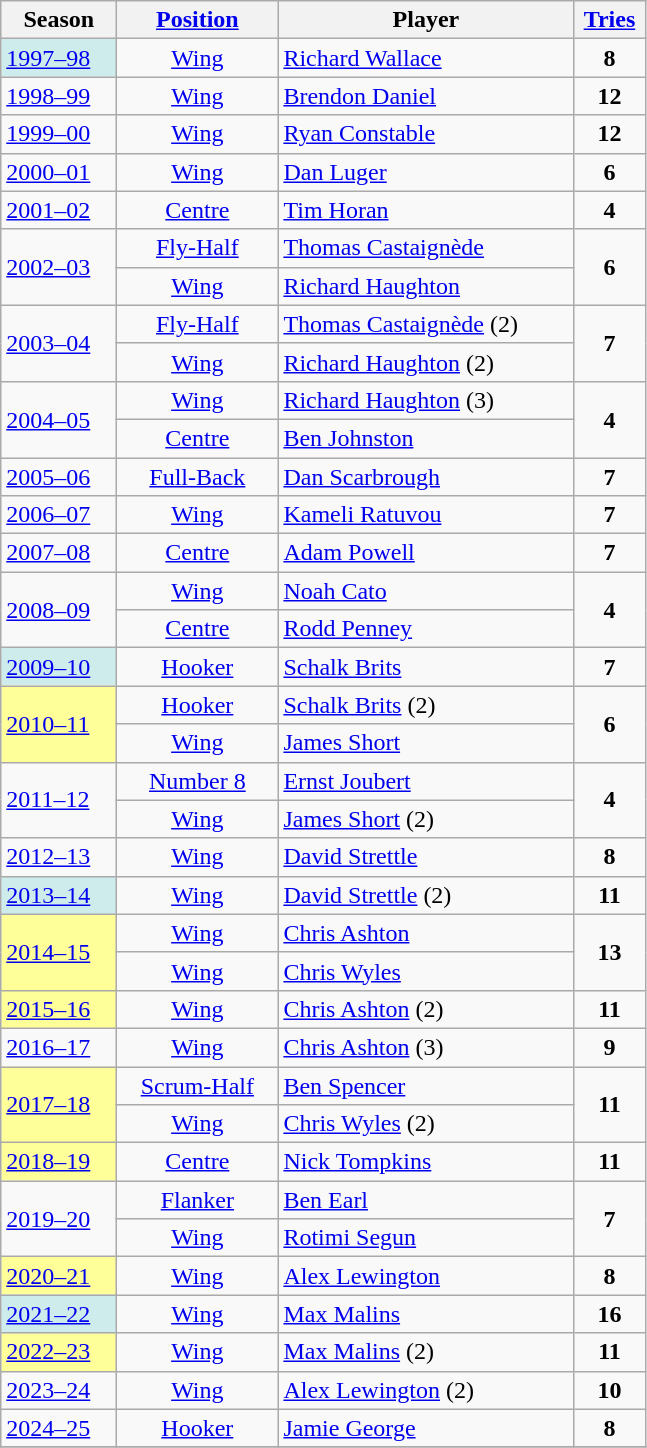<table class="wikitable sticky-header">
<tr>
<th width=70>Season</th>
<th width=100><a href='#'>Position</a></th>
<th width=190>Player</th>
<th width=40><a href='#'>Tries</a></th>
</tr>
<tr>
<td style="background:#CFECEC"><a href='#'>1997–98</a><small></small></td>
<td align=center><a href='#'>Wing</a></td>
<td> <a href='#'>Richard Wallace</a></td>
<td align=center><strong>8</strong></td>
</tr>
<tr>
<td><a href='#'>1998–99</a></td>
<td align=center><a href='#'>Wing</a></td>
<td> <a href='#'>Brendon Daniel</a></td>
<td align=center><strong>12</strong></td>
</tr>
<tr>
<td><a href='#'>1999–00</a></td>
<td align=center><a href='#'>Wing</a></td>
<td> <a href='#'>Ryan Constable</a></td>
<td align=center><strong>12</strong></td>
</tr>
<tr>
<td><a href='#'>2000–01</a></td>
<td align=center><a href='#'>Wing</a></td>
<td> <a href='#'>Dan Luger</a></td>
<td align=center><strong>6</strong></td>
</tr>
<tr>
<td><a href='#'>2001–02</a></td>
<td align=center><a href='#'>Centre</a></td>
<td> <a href='#'>Tim Horan</a></td>
<td align=center><strong>4</strong></td>
</tr>
<tr>
<td rowspan=2><a href='#'>2002–03</a></td>
<td align=center><a href='#'>Fly-Half</a></td>
<td> <a href='#'>Thomas Castaignède</a></td>
<td align=center rowspan=2><strong>6</strong></td>
</tr>
<tr>
<td align=center><a href='#'>Wing</a></td>
<td> <a href='#'>Richard Haughton</a></td>
</tr>
<tr>
<td rowspan=2><a href='#'>2003–04</a></td>
<td align=center><a href='#'>Fly-Half</a></td>
<td> <a href='#'>Thomas Castaignède</a> (2)</td>
<td align=center rowspan=2><strong>7</strong></td>
</tr>
<tr>
<td align=center><a href='#'>Wing</a></td>
<td> <a href='#'>Richard Haughton</a> (2)</td>
</tr>
<tr>
<td rowspan=2><a href='#'>2004–05</a></td>
<td align=center><a href='#'>Wing</a></td>
<td> <a href='#'>Richard Haughton</a> (3)</td>
<td align=center rowspan=2><strong>4</strong></td>
</tr>
<tr>
<td align=center><a href='#'>Centre</a></td>
<td> <a href='#'>Ben Johnston</a></td>
</tr>
<tr>
<td><a href='#'>2005–06</a></td>
<td align=center><a href='#'>Full-Back</a></td>
<td> <a href='#'>Dan Scarbrough</a></td>
<td align=center><strong>7</strong></td>
</tr>
<tr>
<td><a href='#'>2006–07</a></td>
<td align=center><a href='#'>Wing</a></td>
<td> <a href='#'>Kameli Ratuvou</a></td>
<td align=center><strong>7</strong></td>
</tr>
<tr>
<td><a href='#'>2007–08</a></td>
<td align=center><a href='#'>Centre</a></td>
<td> <a href='#'>Adam Powell</a></td>
<td align=center><strong>7</strong></td>
</tr>
<tr>
<td rowspan=2><a href='#'>2008–09</a></td>
<td align=center><a href='#'>Wing</a></td>
<td> <a href='#'>Noah Cato</a></td>
<td align=center rowspan=2><strong>4</strong></td>
</tr>
<tr>
<td align=center><a href='#'>Centre</a></td>
<td> <a href='#'>Rodd Penney</a></td>
</tr>
<tr>
<td style="background:#CFECEC"><a href='#'>2009–10</a><small></small></td>
<td align=center><a href='#'>Hooker</a></td>
<td> <a href='#'>Schalk Brits</a></td>
<td align=center><strong>7</strong></td>
</tr>
<tr>
<td style="background:#FFFF99" rowspan=2><a href='#'>2010–11</a></td>
<td align=center><a href='#'>Hooker</a></td>
<td> <a href='#'>Schalk Brits</a> (2)</td>
<td align=center rowspan=2><strong>6</strong></td>
</tr>
<tr>
<td align=center><a href='#'>Wing</a></td>
<td> <a href='#'>James Short</a></td>
</tr>
<tr>
<td rowspan=2><a href='#'>2011–12</a></td>
<td align=center><a href='#'>Number 8</a></td>
<td> <a href='#'>Ernst Joubert</a></td>
<td align=center rowspan=2><strong>4</strong></td>
</tr>
<tr>
<td align=center><a href='#'>Wing</a></td>
<td> <a href='#'>James Short</a> (2)</td>
</tr>
<tr>
<td><a href='#'>2012–13</a></td>
<td align=center><a href='#'>Wing</a></td>
<td> <a href='#'>David Strettle</a></td>
<td align=center><strong>8</strong></td>
</tr>
<tr>
<td style="background:#CFECEC"><a href='#'>2013–14</a><small></small></td>
<td align=center><a href='#'>Wing</a></td>
<td> <a href='#'>David Strettle</a> (2)</td>
<td align=center><strong>11</strong></td>
</tr>
<tr>
<td style="background:#FFFF99" rowspan=2><a href='#'>2014–15</a></td>
<td align=center><a href='#'>Wing</a></td>
<td> <a href='#'>Chris Ashton</a></td>
<td align=center rowspan=2><strong>13</strong></td>
</tr>
<tr>
<td align=center><a href='#'>Wing</a></td>
<td> <a href='#'>Chris Wyles</a></td>
</tr>
<tr>
<td style="background:#FFFF99"><a href='#'>2015–16</a></td>
<td align=center><a href='#'>Wing</a></td>
<td> <a href='#'>Chris Ashton</a> (2)</td>
<td align=center><strong>11</strong></td>
</tr>
<tr>
<td><a href='#'>2016–17</a></td>
<td align=center><a href='#'>Wing</a></td>
<td> <a href='#'>Chris Ashton</a> (3)</td>
<td align=center><strong>9</strong></td>
</tr>
<tr>
<td style="background:#FFFF99" rowspan=2><a href='#'>2017–18</a></td>
<td align=center><a href='#'>Scrum-Half</a></td>
<td> <a href='#'>Ben Spencer</a></td>
<td align=center rowspan=2><strong>11</strong></td>
</tr>
<tr>
<td align=center><a href='#'>Wing</a></td>
<td> <a href='#'>Chris Wyles</a> (2)</td>
</tr>
<tr>
<td style="background:#FFFF99"><a href='#'>2018–19</a></td>
<td align=center><a href='#'>Centre</a></td>
<td> <a href='#'>Nick Tompkins</a></td>
<td align=center><strong>11</strong></td>
</tr>
<tr>
<td rowspan=2><a href='#'>2019–20</a></td>
<td align=center><a href='#'>Flanker</a></td>
<td> <a href='#'>Ben Earl</a></td>
<td align=center rowspan=2><strong>7</strong></td>
</tr>
<tr>
<td align=center><a href='#'>Wing</a></td>
<td> <a href='#'>Rotimi Segun</a></td>
</tr>
<tr>
<td style="background:#FFFF99"><a href='#'>2020–21</a></td>
<td align=center><a href='#'>Wing</a></td>
<td> <a href='#'>Alex Lewington</a></td>
<td align=center><strong>8</strong></td>
</tr>
<tr>
<td style="background:#CFECEC"><a href='#'>2021–22</a><small></small></td>
<td align=center><a href='#'>Wing</a></td>
<td> <a href='#'>Max Malins</a></td>
<td align=center><strong>16</strong></td>
</tr>
<tr>
<td style="background:#FFFF99"><a href='#'>2022–23</a></td>
<td align=center><a href='#'>Wing</a></td>
<td> <a href='#'>Max Malins</a> (2)</td>
<td align=center><strong>11</strong></td>
</tr>
<tr>
<td><a href='#'>2023–24</a></td>
<td align=center><a href='#'>Wing</a></td>
<td> <a href='#'>Alex Lewington</a> (2)</td>
<td align=center><strong>10</strong></td>
</tr>
<tr>
<td><a href='#'>2024–25</a></td>
<td align=center><a href='#'>Hooker</a></td>
<td> <a href='#'>Jamie George</a></td>
<td align=center><strong>8</strong></td>
</tr>
<tr>
</tr>
</table>
